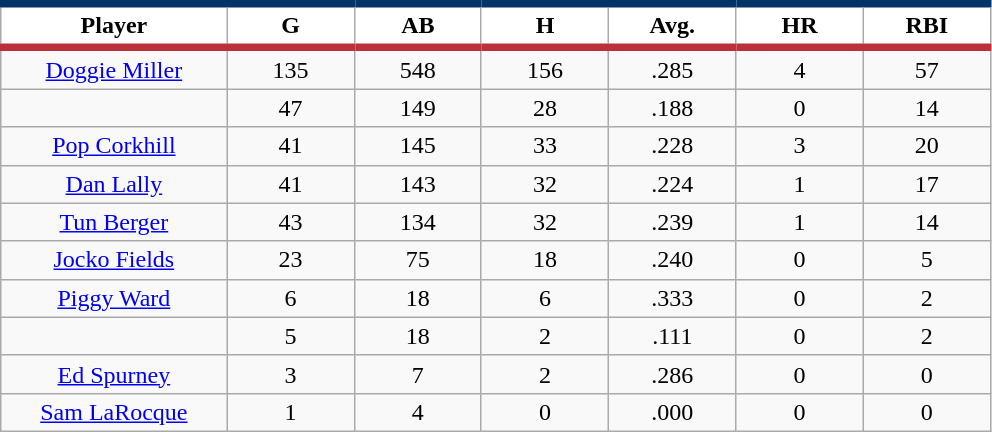<table class="wikitable sortable">
<tr>
<th style="background:#FFFFFF; border-top:#023465 5px solid; border-bottom:#ba313c 5px solid;" width="16%">Player</th>
<th style="background:#FFFFFF; border-top:#023465 5px solid; border-bottom:#ba313c 5px solid;" width="9%">G</th>
<th style="background:#FFFFFF; border-top:#023465 5px solid; border-bottom:#ba313c 5px solid;" width="9%">AB</th>
<th style="background:#FFFFFF; border-top:#023465 5px solid; border-bottom:#ba313c 5px solid;" width="9%">H</th>
<th style="background:#FFFFFF; border-top:#023465 5px solid; border-bottom:#ba313c 5px solid;" width="9%">Avg.</th>
<th style="background:#FFFFFF; border-top:#023465 5px solid; border-bottom:#ba313c 5px solid;" width="9%">HR</th>
<th style="background:#FFFFFF; border-top:#023465 5px solid; border-bottom:#ba313c 5px solid;" width="9%">RBI</th>
</tr>
<tr align="center">
<td><a href='#'>Doggie Miller</a></td>
<td>135</td>
<td>548</td>
<td>156</td>
<td>.285</td>
<td>4</td>
<td>57</td>
</tr>
<tr align=center>
<td></td>
<td>47</td>
<td>149</td>
<td>28</td>
<td>.188</td>
<td>0</td>
<td>14</td>
</tr>
<tr align="center">
<td><a href='#'>Pop Corkhill</a></td>
<td>41</td>
<td>145</td>
<td>33</td>
<td>.228</td>
<td>3</td>
<td>20</td>
</tr>
<tr align=center>
<td><a href='#'>Dan Lally</a></td>
<td>41</td>
<td>143</td>
<td>32</td>
<td>.224</td>
<td>1</td>
<td>17</td>
</tr>
<tr align=center>
<td><a href='#'>Tun Berger</a></td>
<td>43</td>
<td>134</td>
<td>32</td>
<td>.239</td>
<td>1</td>
<td>14</td>
</tr>
<tr align=center>
<td><a href='#'>Jocko Fields</a></td>
<td>23</td>
<td>75</td>
<td>18</td>
<td>.240</td>
<td>0</td>
<td>5</td>
</tr>
<tr align=center>
<td><a href='#'>Piggy Ward</a></td>
<td>6</td>
<td>18</td>
<td>6</td>
<td>.333</td>
<td>0</td>
<td>2</td>
</tr>
<tr align=center>
<td></td>
<td>5</td>
<td>18</td>
<td>2</td>
<td>.111</td>
<td>0</td>
<td>2</td>
</tr>
<tr align="center">
<td><a href='#'>Ed Spurney</a></td>
<td>3</td>
<td>7</td>
<td>2</td>
<td>.286</td>
<td>0</td>
<td>0</td>
</tr>
<tr align=center>
<td><a href='#'>Sam LaRocque</a></td>
<td>1</td>
<td>4</td>
<td>0</td>
<td>.000</td>
<td>0</td>
<td>0</td>
</tr>
</table>
